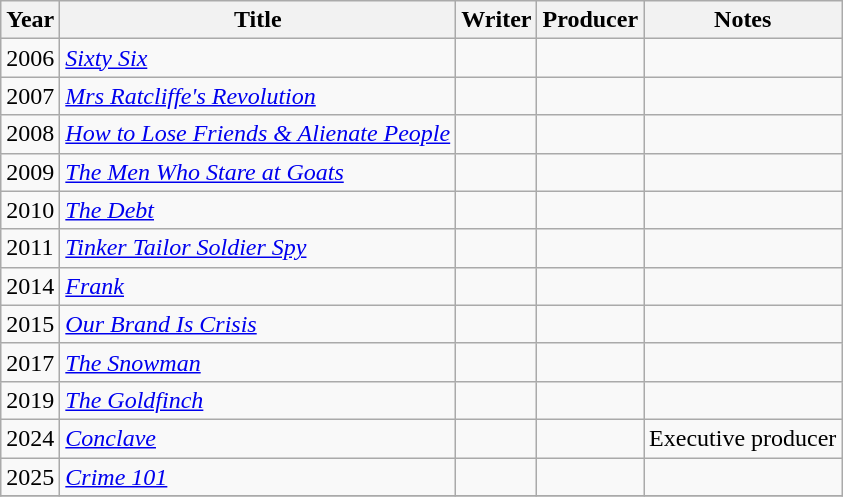<table class="wikitable">
<tr>
<th>Year</th>
<th>Title</th>
<th>Writer</th>
<th>Producer</th>
<th>Notes</th>
</tr>
<tr>
<td>2006</td>
<td><em><a href='#'>Sixty Six</a></em></td>
<td></td>
<td></td>
<td></td>
</tr>
<tr>
<td>2007</td>
<td><em><a href='#'>Mrs Ratcliffe's Revolution</a></em></td>
<td></td>
<td></td>
<td></td>
</tr>
<tr>
<td>2008</td>
<td><em><a href='#'>How to Lose Friends & Alienate People</a></em></td>
<td></td>
<td></td>
<td></td>
</tr>
<tr>
<td>2009</td>
<td><em><a href='#'>The Men Who Stare at Goats</a></em></td>
<td></td>
<td></td>
<td></td>
</tr>
<tr>
<td>2010</td>
<td><em><a href='#'>The Debt</a></em></td>
<td></td>
<td></td>
<td></td>
</tr>
<tr>
<td>2011</td>
<td><em><a href='#'>Tinker Tailor Soldier Spy</a></em></td>
<td></td>
<td></td>
<td></td>
</tr>
<tr>
<td>2014</td>
<td><em><a href='#'>Frank</a></em></td>
<td></td>
<td></td>
<td></td>
</tr>
<tr>
<td>2015</td>
<td><em><a href='#'>Our Brand Is Crisis</a></em></td>
<td></td>
<td></td>
<td></td>
</tr>
<tr>
<td>2017</td>
<td><em><a href='#'>The Snowman</a></em></td>
<td></td>
<td></td>
<td></td>
</tr>
<tr>
<td>2019</td>
<td><em><a href='#'>The Goldfinch</a></em></td>
<td></td>
<td></td>
<td></td>
</tr>
<tr>
<td>2024</td>
<td><em><a href='#'>Conclave</a></em></td>
<td></td>
<td></td>
<td>Executive producer</td>
</tr>
<tr>
<td>2025</td>
<td><em><a href='#'>Crime 101</a></em></td>
<td></td>
<td></td>
<td></td>
</tr>
<tr>
</tr>
</table>
